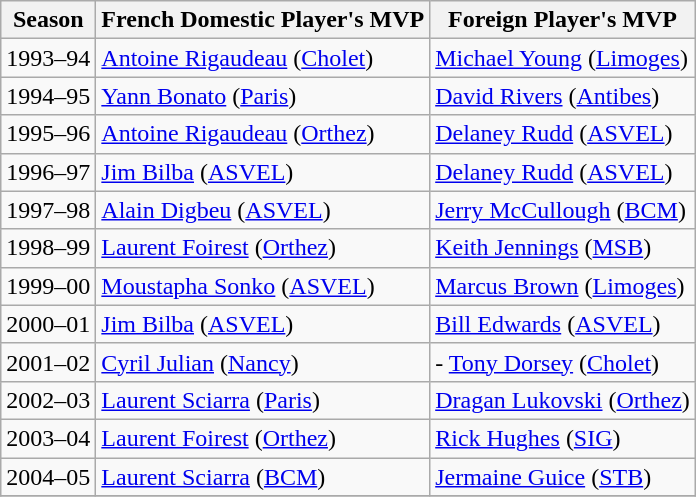<table class="wikitable" style="text-align:center">
<tr>
<th scope="col">Season</th>
<th scope="col"> French Domestic Player's MVP</th>
<th scope="col">Foreign Player's MVP</th>
</tr>
<tr ---->
<td>1993–94</td>
<td style="text-align:left"> <a href='#'>Antoine Rigaudeau</a> (<a href='#'>Cholet</a>)</td>
<td style="text-align:left"> <a href='#'>Michael Young</a> (<a href='#'>Limoges</a>)</td>
</tr>
<tr>
<td>1994–95</td>
<td style="text-align:left"> <a href='#'>Yann Bonato</a> (<a href='#'>Paris</a>)</td>
<td style="text-align:left"> <a href='#'>David Rivers</a> (<a href='#'>Antibes</a>)</td>
</tr>
<tr ---->
<td>1995–96</td>
<td style="text-align:left"> <a href='#'>Antoine Rigaudeau</a> (<a href='#'>Orthez</a>)</td>
<td style="text-align:left"> <a href='#'>Delaney Rudd</a> (<a href='#'>ASVEL</a>)</td>
</tr>
<tr>
<td>1996–97</td>
<td style="text-align:left"> <a href='#'>Jim Bilba</a> (<a href='#'>ASVEL</a>)</td>
<td style="text-align:left"> <a href='#'>Delaney Rudd</a> (<a href='#'>ASVEL</a>)</td>
</tr>
<tr ---->
<td>1997–98</td>
<td style="text-align:left"> <a href='#'>Alain Digbeu</a> (<a href='#'>ASVEL</a>)</td>
<td style="text-align:left"> <a href='#'>Jerry McCullough</a> (<a href='#'>BCM</a>)</td>
</tr>
<tr>
<td>1998–99</td>
<td style="text-align:left"> <a href='#'>Laurent Foirest</a> (<a href='#'>Orthez</a>)</td>
<td style="text-align:left"> <a href='#'>Keith Jennings</a> (<a href='#'>MSB</a>)</td>
</tr>
<tr ---->
<td>1999–00</td>
<td style="text-align:left"> <a href='#'>Moustapha Sonko</a> (<a href='#'>ASVEL</a>)</td>
<td style="text-align:left"> <a href='#'>Marcus Brown</a> (<a href='#'>Limoges</a>)</td>
</tr>
<tr>
<td>2000–01</td>
<td style="text-align:left"> <a href='#'>Jim Bilba</a> (<a href='#'>ASVEL</a>)</td>
<td style="text-align:left"> <a href='#'>Bill Edwards</a> (<a href='#'>ASVEL</a>)</td>
</tr>
<tr ---->
<td>2001–02</td>
<td style="text-align:left"> <a href='#'>Cyril Julian</a> (<a href='#'>Nancy</a>)</td>
<td style="text-align:left">- <a href='#'>Tony Dorsey</a> (<a href='#'>Cholet</a>)</td>
</tr>
<tr>
<td>2002–03</td>
<td style="text-align:left"> <a href='#'>Laurent Sciarra</a> (<a href='#'>Paris</a>)</td>
<td style="text-align:left"> <a href='#'>Dragan Lukovski</a> (<a href='#'>Orthez</a>)</td>
</tr>
<tr ---->
<td>2003–04</td>
<td style="text-align:left"> <a href='#'>Laurent Foirest</a> (<a href='#'>Orthez</a>)</td>
<td style="text-align:left"> <a href='#'>Rick Hughes</a> (<a href='#'>SIG</a>)</td>
</tr>
<tr>
<td>2004–05</td>
<td style="text-align:left"> <a href='#'>Laurent Sciarra</a> (<a href='#'>BCM</a>)</td>
<td style="text-align:left"> <a href='#'>Jermaine Guice</a> (<a href='#'>STB</a>)</td>
</tr>
<tr ---->
</tr>
</table>
